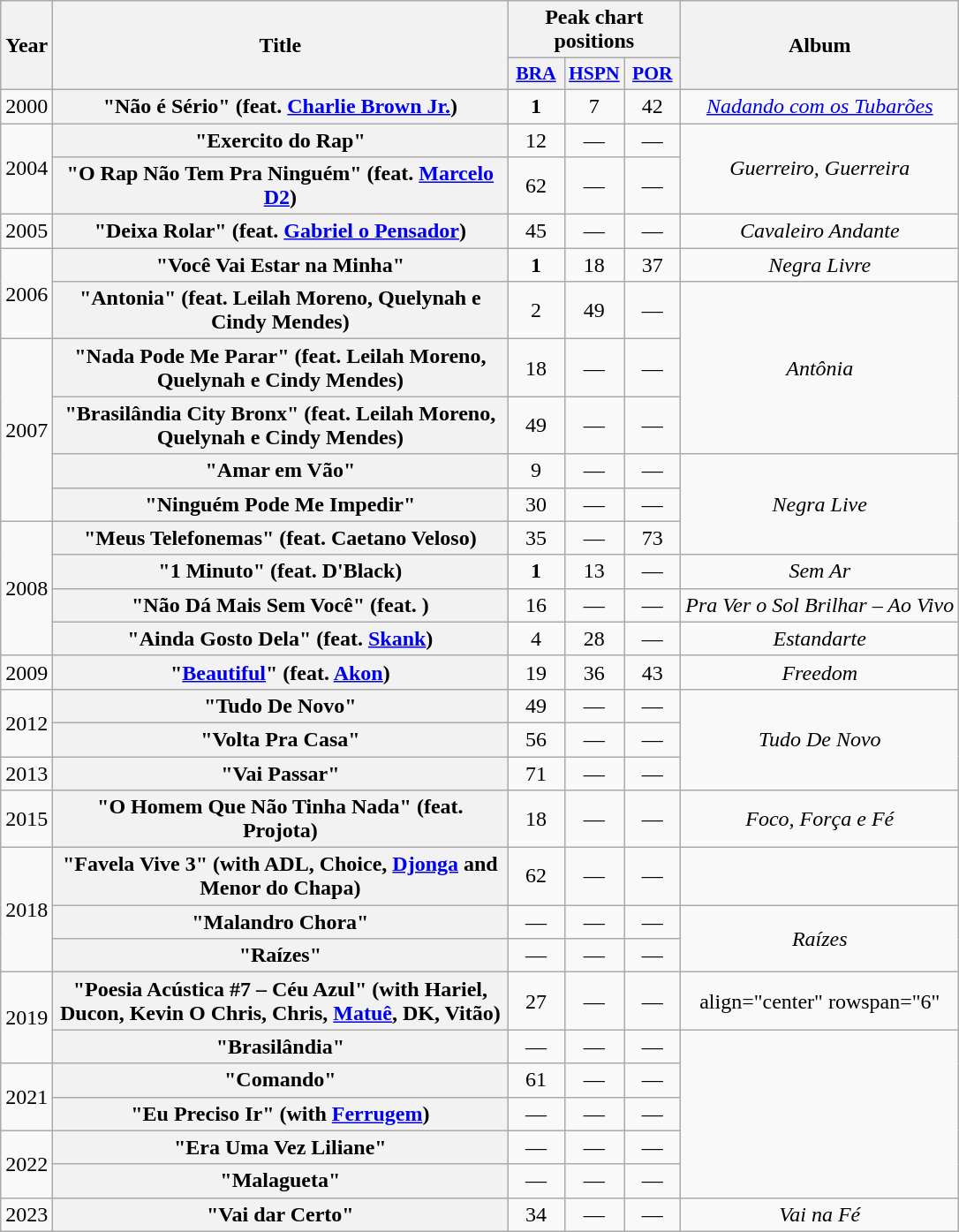<table class="wikitable plainrowheaders" style="text-align:center;">
<tr>
<th scope="col" rowspan="2">Year</th>
<th scope="col" rowspan="2" style="width:21em;">Title</th>
<th scope="col" colspan="3">Peak chart positions</th>
<th scope="col" rowspan="2">Album</th>
</tr>
<tr>
<th scope="col" style="width:2.5em;font-size:90%;"><a href='#'>BRA</a></th>
<th scope="col" style="width:2.5em;font-size:90%;"><a href='#'>HSPN</a></th>
<th scope="col" style="width:2.5em;font-size:90%;"><a href='#'>POR</a></th>
</tr>
<tr>
<td>2000</td>
<th scope="row">"Não é Sério" (feat. <a href='#'>Charlie Brown Jr.</a>)</th>
<td><strong>1</strong></td>
<td>7</td>
<td>42</td>
<td align="center" rowspan="1"><em><a href='#'>Nadando com os Tubarões</a></em></td>
</tr>
<tr>
<td rowspan="2">2004</td>
<th scope="row">"Exercito do Rap"</th>
<td>12</td>
<td>—</td>
<td>—</td>
<td align="center" rowspan="2"><em>Guerreiro, Guerreira</em></td>
</tr>
<tr>
<th scope="row">"O Rap Não Tem Pra Ninguém" (feat. <a href='#'>Marcelo D2</a>)</th>
<td>62</td>
<td>—</td>
<td>—</td>
</tr>
<tr>
<td>2005</td>
<th scope="row">"Deixa Rolar" (feat. <a href='#'>Gabriel o Pensador</a>)</th>
<td>45</td>
<td>—</td>
<td>—</td>
<td align="center" rowspan="1"><em>Cavaleiro Andante</em></td>
</tr>
<tr>
<td rowspan="2">2006</td>
<th scope="row">"Você Vai Estar na Minha"</th>
<td><strong>1</strong></td>
<td>18</td>
<td>37</td>
<td align="center" rowspan="1"><em>Negra Livre</em></td>
</tr>
<tr>
<th scope="row">"Antonia" (feat. Leilah Moreno, Quelynah e Cindy Mendes)</th>
<td>2</td>
<td>49</td>
<td>—</td>
<td align="center" rowspan="3"><em>Antônia</em></td>
</tr>
<tr>
<td rowspan="4">2007</td>
<th scope="row">"Nada Pode Me Parar" (feat. Leilah Moreno, Quelynah e Cindy Mendes)</th>
<td>18</td>
<td>—</td>
<td>—</td>
</tr>
<tr>
<th scope="row">"Brasilândia City Bronx" (feat. Leilah Moreno, Quelynah e Cindy Mendes)</th>
<td>49</td>
<td>—</td>
<td>—</td>
</tr>
<tr>
<th scope="row">"Amar em Vão"</th>
<td>9</td>
<td>—</td>
<td>—</td>
<td align="center" rowspan="3"><em>Negra Live</em></td>
</tr>
<tr>
<th scope="row">"Ninguém Pode Me Impedir"</th>
<td>30</td>
<td>—</td>
<td>—</td>
</tr>
<tr>
<td rowspan="4">2008</td>
<th scope="row">"Meus Telefonemas" (feat. Caetano Veloso)</th>
<td>35</td>
<td>—</td>
<td>73</td>
</tr>
<tr>
<th scope="row">"1 Minuto" (feat. D'Black)</th>
<td><strong>1</strong></td>
<td>13</td>
<td>—</td>
<td align="center" rowspan="1"><em>Sem Ar</em></td>
</tr>
<tr>
<th scope="row">"Não Dá Mais Sem Você" (feat. )</th>
<td>16</td>
<td>—</td>
<td>—</td>
<td align="center" rowspan="1"><em>Pra Ver o Sol Brilhar – Ao Vivo</em></td>
</tr>
<tr>
<th scope="row">"Ainda Gosto Dela" (feat. <a href='#'>Skank</a>)</th>
<td>4</td>
<td>28</td>
<td>—</td>
<td align="center" rowspan="1"><em>Estandarte</em></td>
</tr>
<tr>
<td>2009</td>
<th scope="row">"<a href='#'>Beautiful</a>" (feat. <a href='#'>Akon</a>)</th>
<td>19</td>
<td>36</td>
<td>43</td>
<td align="center" rowspan="1"><em>Freedom</em></td>
</tr>
<tr>
<td rowspan="2">2012</td>
<th scope="row">"Tudo De Novo"</th>
<td>49</td>
<td>—</td>
<td>—</td>
<td align="center" rowspan="3"><em>Tudo De Novo</em></td>
</tr>
<tr>
<th scope="row">"Volta Pra Casa"</th>
<td>56</td>
<td>—</td>
<td>—</td>
</tr>
<tr>
<td>2013</td>
<th scope="row">"Vai Passar"</th>
<td>71</td>
<td>—</td>
<td>—</td>
</tr>
<tr>
<td>2015</td>
<th scope="row">"O Homem Que Não Tinha Nada" (feat. Projota)</th>
<td>18</td>
<td>—</td>
<td>—</td>
<td align="center" rowspan="1"><em>Foco, Força e Fé</em></td>
</tr>
<tr>
<td rowspan="3">2018</td>
<th scope="row">"Favela Vive 3" (with ADL, Choice, <a href='#'>Djonga</a> and Menor do Chapa)</th>
<td>62</td>
<td>—</td>
<td>—</td>
<td></td>
</tr>
<tr>
<th scope="row">"Malandro Chora"</th>
<td>—</td>
<td>—</td>
<td>—</td>
<td align="center" rowspan="2"><em>Raízes</em></td>
</tr>
<tr>
<th scope="row">"Raízes"</th>
<td>—</td>
<td>—</td>
<td>—</td>
</tr>
<tr>
<td rowspan="2">2019</td>
<th scope="row">"Poesia Acústica #7 – Céu Azul" (with Hariel, Ducon, Kevin O Chris, Chris, <a href='#'>Matuê</a>, DK, Vitão)</th>
<td>27</td>
<td>—</td>
<td>—</td>
<td>align="center" rowspan="6" </td>
</tr>
<tr>
<th scope="row">"Brasilândia"</th>
<td>—</td>
<td>—</td>
<td>—</td>
</tr>
<tr>
<td rowspan="2">2021</td>
<th scope="row">"Comando"</th>
<td>61</td>
<td>—</td>
<td>—</td>
</tr>
<tr>
<th scope="row">"Eu Preciso Ir" (with <a href='#'>Ferrugem</a>)</th>
<td>—</td>
<td>—</td>
<td>—</td>
</tr>
<tr>
<td rowspan="2">2022</td>
<th scope="row">"Era Uma Vez Liliane"</th>
<td>—</td>
<td>—</td>
<td>—</td>
</tr>
<tr>
<th scope="row">"Malagueta"</th>
<td>—</td>
<td>—</td>
<td>—</td>
</tr>
<tr>
<td rowspan="1">2023</td>
<th scope="row">"Vai dar Certo"</th>
<td>34</td>
<td>—</td>
<td>—</td>
<td align="center" rowspan="1"><em>Vai na Fé</em></td>
</tr>
</table>
